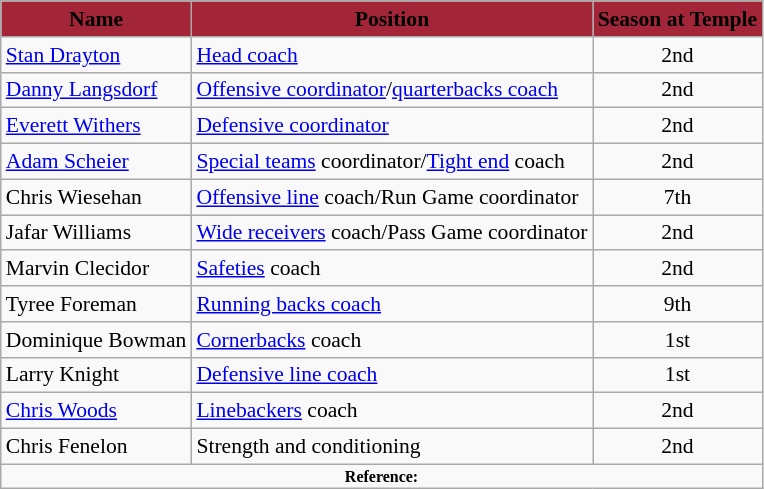<table class="wikitable" style="font-size:90%;">
<tr>
<th style="background:#A32638;"><span>Name</span></th>
<th style="background:#A32638;"><span>Position</span></th>
<th style="background:#A32638;"><span>Season at Temple</span> <span></span></th>
</tr>
<tr>
<td><a href='#'>Stan Drayton</a></td>
<td><a href='#'>Head coach</a></td>
<td align="center">2nd</td>
</tr>
<tr>
<td><a href='#'>Danny Langsdorf</a></td>
<td><a href='#'>Offensive coordinator</a>/<a href='#'>quarterbacks coach</a></td>
<td align="center">2nd</td>
</tr>
<tr>
<td><a href='#'>Everett Withers</a></td>
<td><a href='#'>Defensive coordinator</a></td>
<td align="center">2nd</td>
</tr>
<tr>
<td><a href='#'>Adam Scheier</a></td>
<td><a href='#'>Special teams</a> coordinator/<a href='#'>Tight end</a> coach</td>
<td align="center">2nd</td>
</tr>
<tr>
<td>Chris Wiesehan</td>
<td><a href='#'>Offensive line</a> coach/Run Game coordinator</td>
<td align="center">7th</td>
</tr>
<tr>
<td>Jafar Williams</td>
<td><a href='#'>Wide receivers</a> coach/Pass Game coordinator</td>
<td align="center">2nd</td>
</tr>
<tr>
<td>Marvin Clecidor</td>
<td><a href='#'>Safeties</a> coach</td>
<td align="center">2nd</td>
</tr>
<tr>
<td>Tyree Foreman</td>
<td><a href='#'>Running backs coach</a></td>
<td align="center">9th</td>
</tr>
<tr>
<td>Dominique Bowman</td>
<td><a href='#'>Cornerbacks</a> coach</td>
<td align="center">1st</td>
</tr>
<tr>
<td>Larry Knight</td>
<td><a href='#'>Defensive line coach</a></td>
<td align="center">1st</td>
</tr>
<tr>
<td><a href='#'>Chris Woods</a></td>
<td><a href='#'>Linebackers</a> coach</td>
<td align="center">2nd</td>
</tr>
<tr>
<td>Chris Fenelon</td>
<td>Strength and conditioning</td>
<td align="center">2nd</td>
</tr>
<tr>
<td colspan="4" style="font-size:8pt; text-align:center;"><strong>Reference:</strong></td>
</tr>
</table>
